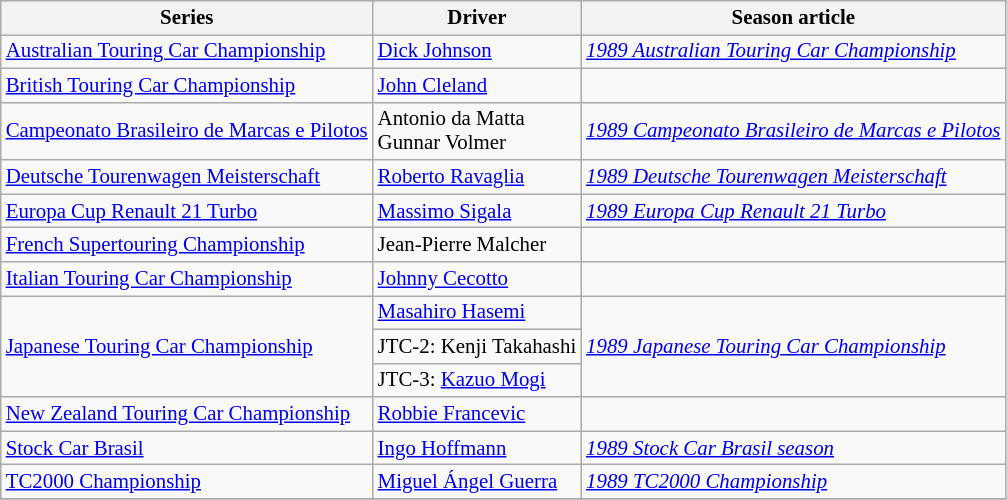<table class="wikitable" style="font-size: 87%;">
<tr>
<th>Series</th>
<th>Driver</th>
<th>Season article</th>
</tr>
<tr>
<td><a href='#'>Australian Touring Car Championship</a></td>
<td> <a href='#'>Dick Johnson</a></td>
<td><em><a href='#'>1989 Australian Touring Car Championship</a></em></td>
</tr>
<tr>
<td><a href='#'>British Touring Car Championship</a></td>
<td> <a href='#'>John Cleland</a></td>
<td></td>
</tr>
<tr>
<td><a href='#'>Campeonato Brasileiro de Marcas e Pilotos</a></td>
<td> Antonio da Matta<br> Gunnar Volmer</td>
<td><em><a href='#'>1989 Campeonato Brasileiro de Marcas e Pilotos</a></em></td>
</tr>
<tr>
<td><a href='#'>Deutsche Tourenwagen Meisterschaft</a></td>
<td> <a href='#'>Roberto Ravaglia</a></td>
<td><em><a href='#'>1989 Deutsche Tourenwagen Meisterschaft</a></em></td>
</tr>
<tr>
<td><a href='#'>Europa Cup Renault 21 Turbo</a></td>
<td> <a href='#'>Massimo Sigala</a></td>
<td><em><a href='#'>1989 Europa Cup Renault 21 Turbo</a></em></td>
</tr>
<tr>
<td><a href='#'>French Supertouring Championship</a></td>
<td> Jean-Pierre Malcher</td>
<td></td>
</tr>
<tr>
<td><a href='#'>Italian Touring Car Championship</a></td>
<td> <a href='#'>Johnny Cecotto</a></td>
<td></td>
</tr>
<tr>
<td rowspan=3><a href='#'>Japanese Touring Car Championship</a></td>
<td> <a href='#'>Masahiro Hasemi</a></td>
<td rowspan=3><em><a href='#'>1989 Japanese Touring Car Championship</a></em></td>
</tr>
<tr>
<td>JTC-2:  Kenji Takahashi</td>
</tr>
<tr>
<td>JTC-3:  <a href='#'>Kazuo Mogi</a></td>
</tr>
<tr>
<td><a href='#'>New Zealand Touring Car Championship</a></td>
<td> <a href='#'>Robbie Francevic</a></td>
<td></td>
</tr>
<tr>
<td><a href='#'>Stock Car Brasil</a></td>
<td> <a href='#'>Ingo Hoffmann</a></td>
<td><em><a href='#'>1989 Stock Car Brasil season</a></em></td>
</tr>
<tr>
<td><a href='#'>TC2000 Championship</a></td>
<td> <a href='#'>Miguel Ángel Guerra</a></td>
<td><em><a href='#'>1989 TC2000 Championship</a></em></td>
</tr>
<tr>
</tr>
</table>
